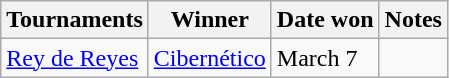<table class="wikitable">
<tr>
<th>Tournaments</th>
<th>Winner</th>
<th>Date won</th>
<th>Notes</th>
</tr>
<tr>
<td><a href='#'>Rey de Reyes</a></td>
<td><a href='#'>Cibernético</a></td>
<td>March 7</td>
<td></td>
</tr>
</table>
